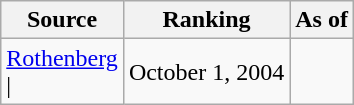<table class="wikitable" style="text-align:center">
<tr>
<th>Source</th>
<th>Ranking</th>
<th>As of</th>
</tr>
<tr>
<td align=left><a href='#'>Rothenberg</a><br>| </td>
<td>October 1, 2004</td>
</tr>
</table>
